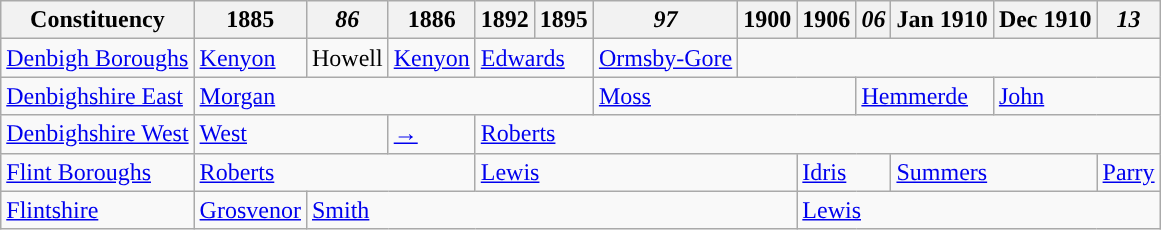<table class="wikitable">
<tr>
<th>Constituency</th>
<th>1885</th>
<th><em>86</em></th>
<th>1886</th>
<th>1892</th>
<th>1895</th>
<th><em>97</em></th>
<th>1900</th>
<th>1906</th>
<th><em>06</em></th>
<th>Jan 1910</th>
<th>Dec 1910</th>
<th><em>13</em></th>
</tr>
<tr>
<td><a href='#'>Denbigh Boroughs</a></td>
<td><a href='#'>Kenyon</a></td>
<td>Howell</td>
<td><a href='#'>Kenyon</a></td>
<td colspan="2"><a href='#'>Edwards</a></td>
<td><a href='#'>Ormsby-Gore</a></td>
</tr>
<tr>
<td><a href='#'>Denbighshire East</a></td>
<td colspan="5"><a href='#'>Morgan</a></td>
<td colspan="3"><a href='#'>Moss</a></td>
<td colspan="2"><a href='#'>Hemmerde</a></td>
<td colspan="2"><a href='#'>John</a></td>
</tr>
<tr>
<td><a href='#'>Denbighshire West</a></td>
<td colspan="2"><a href='#'>West</a></td>
<td><a href='#'>→</a></td>
<td colspan="9"><a href='#'>Roberts</a></td>
</tr>
<tr>
<td><a href='#'>Flint Boroughs</a></td>
<td colspan="3"><a href='#'>Roberts</a></td>
<td colspan="4"><a href='#'>Lewis</a></td>
<td colspan="2"><a href='#'>Idris</a></td>
<td colspan="2"><a href='#'>Summers</a></td>
<td><a href='#'>Parry</a></td>
</tr>
<tr>
<td><a href='#'>Flintshire</a></td>
<td><a href='#'>Grosvenor</a></td>
<td colspan="6"><a href='#'>Smith</a></td>
<td colspan="5"><a href='#'>Lewis</a></td>
</tr>
</table>
